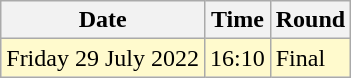<table class="wikitable">
<tr>
<th>Date</th>
<th>Time</th>
<th>Round</th>
</tr>
<tr>
<td style=background:lemonchiffon>Friday 29 July 2022</td>
<td style=background:lemonchiffon>16:10</td>
<td style=background:lemonchiffon>Final</td>
</tr>
</table>
